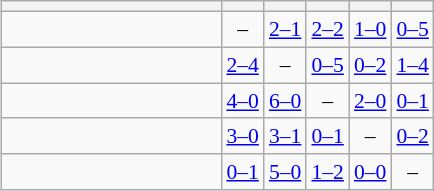<table style="font-size:90%;">
<tr>
<td valign=top><br></td>
<td valign=top><br><table class="wikitable" style="text-align:center;">
<tr>
<th style="width:140px;"></th>
<th></th>
<th></th>
<th></th>
<th></th>
<th></th>
</tr>
<tr>
<td align="right"></td>
<td>–</td>
<td><a href='#'>2–1</a></td>
<td><a href='#'>2–2</a></td>
<td><a href='#'>1–0</a></td>
<td><a href='#'>0–5</a></td>
</tr>
<tr>
<td align="right"></td>
<td><a href='#'>2–4</a></td>
<td>–</td>
<td><a href='#'>0–5</a></td>
<td><a href='#'>0–2</a></td>
<td><a href='#'>1–4</a></td>
</tr>
<tr>
<td align="right"></td>
<td><a href='#'>4–0</a></td>
<td><a href='#'>6–0</a></td>
<td>–</td>
<td><a href='#'>2–0</a></td>
<td><a href='#'>0–1</a></td>
</tr>
<tr>
<td align="right"></td>
<td><a href='#'>3–0</a></td>
<td><a href='#'>3–1</a></td>
<td><a href='#'>0–1</a></td>
<td>–</td>
<td><a href='#'>0–2</a></td>
</tr>
<tr>
<td align="right"></td>
<td><a href='#'>0–1</a></td>
<td><a href='#'>5–0</a></td>
<td><a href='#'>1–2</a></td>
<td><a href='#'>0–0</a></td>
<td>–</td>
</tr>
</table>
</td>
</tr>
</table>
